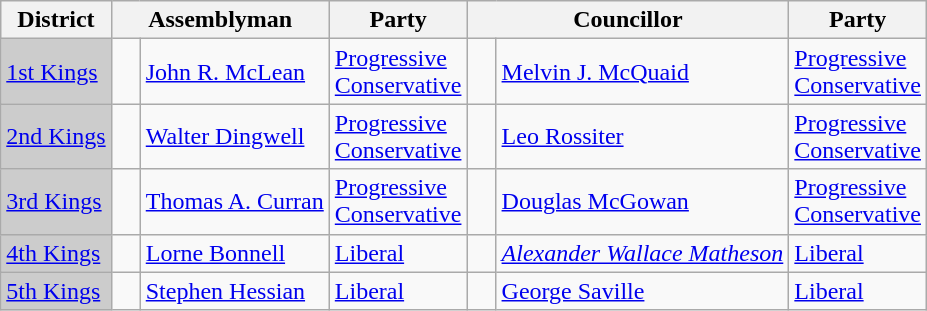<table class="wikitable">
<tr>
<th>District</th>
<th colspan="2">Assemblyman</th>
<th>Party</th>
<th colspan="2">Councillor</th>
<th>Party</th>
</tr>
<tr>
<td bgcolor="CCCCCC"><a href='#'>1st Kings</a></td>
<td>   </td>
<td><a href='#'>John R. McLean</a></td>
<td><a href='#'>Progressive <br> Conservative</a></td>
<td>   </td>
<td><a href='#'>Melvin J. McQuaid</a></td>
<td><a href='#'>Progressive <br> Conservative</a></td>
</tr>
<tr>
<td bgcolor="CCCCCC"><a href='#'>2nd Kings</a></td>
<td>   </td>
<td><a href='#'>Walter Dingwell</a></td>
<td><a href='#'>Progressive <br> Conservative</a></td>
<td>   </td>
<td><a href='#'>Leo Rossiter</a></td>
<td><a href='#'>Progressive <br> Conservative</a></td>
</tr>
<tr>
<td bgcolor="CCCCCC"><a href='#'>3rd Kings</a></td>
<td>   </td>
<td><a href='#'>Thomas A. Curran</a></td>
<td><a href='#'>Progressive <br> Conservative</a></td>
<td>   </td>
<td><a href='#'>Douglas McGowan</a></td>
<td><a href='#'>Progressive <br> Conservative</a></td>
</tr>
<tr>
<td bgcolor="CCCCCC"><a href='#'>4th Kings</a></td>
<td>   </td>
<td><a href='#'>Lorne Bonnell</a></td>
<td><a href='#'>Liberal</a></td>
<td>   </td>
<td><em><a href='#'>Alexander Wallace Matheson</a></em></td>
<td><a href='#'>Liberal</a></td>
</tr>
<tr>
<td bgcolor="CCCCCC"><a href='#'>5th Kings</a></td>
<td>   </td>
<td><a href='#'>Stephen Hessian</a></td>
<td><a href='#'>Liberal</a></td>
<td>   </td>
<td><a href='#'>George Saville</a></td>
<td><a href='#'>Liberal</a></td>
</tr>
</table>
